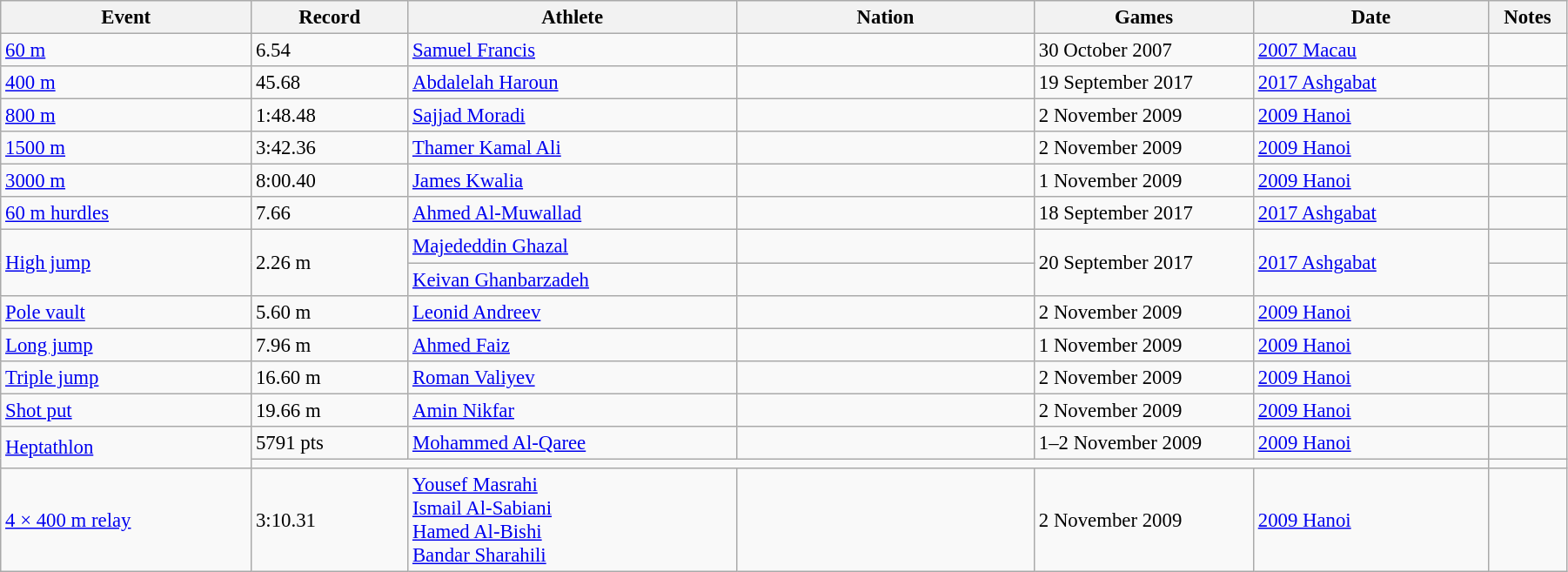<table class="wikitable" style="font-size:95%; width: 95%;">
<tr>
<th width=16%>Event</th>
<th width=10%>Record</th>
<th width=21%>Athlete</th>
<th width=19%>Nation</th>
<th width=14%>Games</th>
<th width=15%>Date</th>
<th width=5%>Notes</th>
</tr>
<tr>
<td><a href='#'>60 m</a></td>
<td>6.54</td>
<td><a href='#'>Samuel Francis</a></td>
<td></td>
<td>30 October 2007</td>
<td><a href='#'>2007 Macau</a></td>
<td></td>
</tr>
<tr>
<td><a href='#'>400 m</a></td>
<td>45.68</td>
<td><a href='#'>Abdalelah Haroun</a></td>
<td></td>
<td>19 September 2017</td>
<td><a href='#'>2017 Ashgabat</a></td>
<td></td>
</tr>
<tr>
<td><a href='#'>800 m</a></td>
<td>1:48.48</td>
<td><a href='#'>Sajjad Moradi</a></td>
<td></td>
<td>2 November 2009</td>
<td><a href='#'>2009 Hanoi</a></td>
<td></td>
</tr>
<tr>
<td><a href='#'>1500 m</a></td>
<td>3:42.36</td>
<td><a href='#'>Thamer Kamal Ali</a></td>
<td></td>
<td>2 November 2009</td>
<td><a href='#'>2009 Hanoi</a></td>
<td></td>
</tr>
<tr>
<td><a href='#'>3000 m</a></td>
<td>8:00.40</td>
<td><a href='#'>James Kwalia</a></td>
<td></td>
<td>1 November 2009</td>
<td><a href='#'>2009 Hanoi</a></td>
<td></td>
</tr>
<tr>
<td><a href='#'>60 m hurdles</a></td>
<td>7.66</td>
<td><a href='#'>Ahmed Al-Muwallad</a></td>
<td></td>
<td>18 September 2017</td>
<td><a href='#'>2017 Ashgabat</a></td>
<td></td>
</tr>
<tr>
<td rowspan=2><a href='#'>High jump</a></td>
<td rowspan=2>2.26 m</td>
<td><a href='#'>Majededdin Ghazal</a></td>
<td></td>
<td rowspan=2>20 September 2017</td>
<td rowspan=2><a href='#'>2017 Ashgabat</a></td>
<td></td>
</tr>
<tr>
<td><a href='#'>Keivan Ghanbarzadeh</a></td>
<td></td>
<td></td>
</tr>
<tr>
<td><a href='#'>Pole vault</a></td>
<td>5.60 m</td>
<td><a href='#'>Leonid Andreev</a></td>
<td></td>
<td>2 November 2009</td>
<td><a href='#'>2009 Hanoi</a></td>
<td></td>
</tr>
<tr>
<td><a href='#'>Long jump</a></td>
<td>7.96 m</td>
<td><a href='#'>Ahmed Faiz</a></td>
<td></td>
<td>1 November 2009</td>
<td><a href='#'>2009 Hanoi</a></td>
<td></td>
</tr>
<tr>
<td><a href='#'>Triple jump</a></td>
<td>16.60 m</td>
<td><a href='#'>Roman Valiyev</a></td>
<td></td>
<td>2 November 2009</td>
<td><a href='#'>2009 Hanoi</a></td>
<td></td>
</tr>
<tr>
<td><a href='#'>Shot put</a></td>
<td>19.66 m</td>
<td><a href='#'>Amin Nikfar</a></td>
<td></td>
<td>2 November 2009</td>
<td><a href='#'>2009 Hanoi</a></td>
<td></td>
</tr>
<tr>
<td rowspan=2><a href='#'>Heptathlon</a></td>
<td>5791 pts</td>
<td><a href='#'>Mohammed Al-Qaree</a></td>
<td></td>
<td>1–2 November 2009</td>
<td><a href='#'>2009 Hanoi</a></td>
<td></td>
</tr>
<tr>
<td colspan=5></td>
<td></td>
</tr>
<tr>
<td><a href='#'>4 × 400 m relay</a></td>
<td>3:10.31</td>
<td><a href='#'>Yousef Masrahi</a><br><a href='#'>Ismail Al-Sabiani</a><br><a href='#'>Hamed Al-Bishi</a><br><a href='#'>Bandar Sharahili</a></td>
<td></td>
<td>2 November 2009</td>
<td><a href='#'>2009 Hanoi</a></td>
<td></td>
</tr>
</table>
